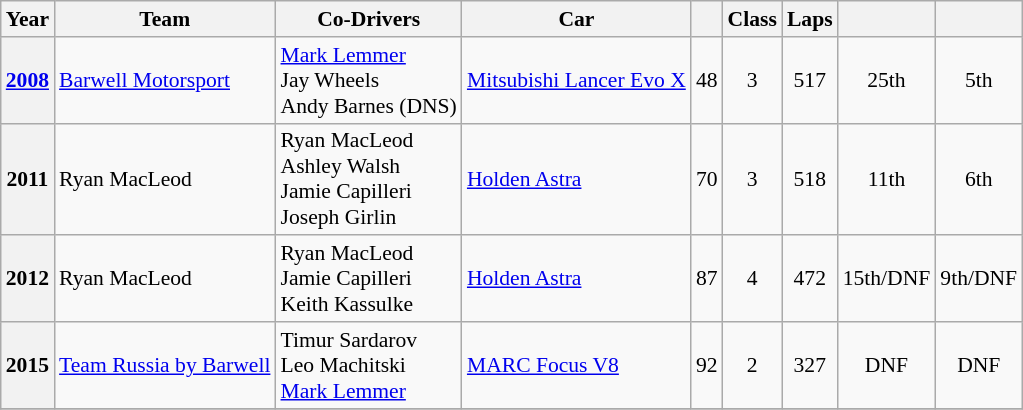<table class="wikitable" style="font-size:90%">
<tr>
<th>Year</th>
<th>Team</th>
<th>Co-Drivers</th>
<th>Car</th>
<th></th>
<th>Class</th>
<th>Laps</th>
<th></th>
<th></th>
</tr>
<tr style="text-align:center;">
<th><a href='#'>2008</a></th>
<td align="left" nowrap> <a href='#'>Barwell Motorsport</a></td>
<td align="left" nowrap> <a href='#'>Mark Lemmer</a><br> Jay Wheels<br> Andy Barnes (DNS)</td>
<td align="left" nowrap><a href='#'>Mitsubishi Lancer Evo X</a></td>
<td>48</td>
<td>3</td>
<td>517</td>
<td>25th</td>
<td>5th</td>
</tr>
<tr style="text-align:center;">
<th>2011</th>
<td align="left" nowrap> Ryan MacLeod</td>
<td align="left" nowrap> Ryan MacLeod<br> Ashley Walsh<br> Jamie Capilleri<br> Joseph Girlin</td>
<td align="left" nowrap><a href='#'>Holden Astra</a></td>
<td>70</td>
<td>3</td>
<td>518</td>
<td>11th</td>
<td>6th</td>
</tr>
<tr style="text-align:center;">
<th>2012</th>
<td align="left" nowrap> Ryan MacLeod</td>
<td align="left" nowrap> Ryan MacLeod<br> Jamie Capilleri<br> Keith Kassulke</td>
<td align="left" nowrap><a href='#'>Holden Astra</a></td>
<td>87</td>
<td>4</td>
<td>472</td>
<td>15th/DNF</td>
<td>9th/DNF</td>
</tr>
<tr style="text-align:center;">
<th>2015</th>
<td align="left" nowrap> <a href='#'>Team Russia by Barwell</a></td>
<td align="left" nowrap> Timur Sardarov<br> Leo Machitski<br> <a href='#'>Mark Lemmer</a></td>
<td align="left" nowrap><a href='#'>MARC Focus V8</a></td>
<td>92</td>
<td>2</td>
<td>327</td>
<td>DNF</td>
<td>DNF</td>
</tr>
<tr style="text-align:center;">
</tr>
</table>
